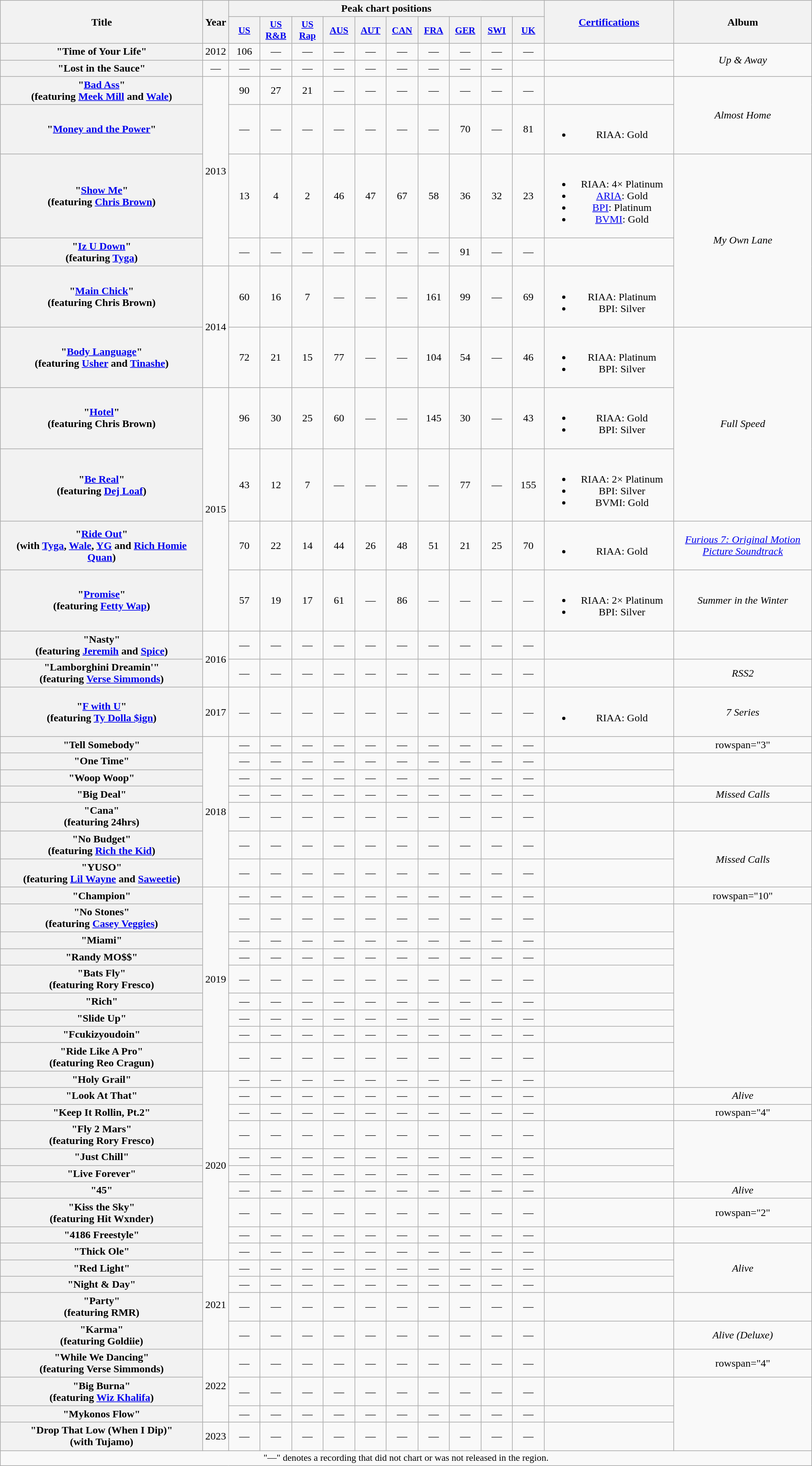<table class="wikitable plainrowheaders" style="text-align:center;">
<tr>
<th scope="col" rowspan="2" style="width:19em;">Title</th>
<th scope="col" rowspan="2">Year</th>
<th scope="col" colspan="10">Peak chart positions</th>
<th scope="col" rowspan="2" style="width:12em;"><a href='#'>Certifications</a></th>
<th scope="col" rowspan="2">Album</th>
</tr>
<tr>
<th scope="col" style="width:2.9em;font-size:90%;"><a href='#'>US</a><br></th>
<th scope="col" style="width:2.9em;font-size:90%;"><a href='#'>US<br>R&B</a><br></th>
<th scope="col" style="width:2.9em;font-size:90%;"><a href='#'>US<br>Rap</a><br></th>
<th scope="col" style="width:2.9em;font-size:90%;"><a href='#'>AUS</a><br></th>
<th scope="col" style="width:2.9em;font-size:90%;"><a href='#'>AUT</a><br></th>
<th scope="col" style="width:2.9em;font-size:90%;"><a href='#'>CAN</a><br></th>
<th scope="col" style="width:2.9em;font-size:90%;"><a href='#'>FRA</a><br></th>
<th scope="col" style="width:2.9em;font-size:90%;"><a href='#'>GER</a><br></th>
<th scope="col" style="width:2.9em;font-size:90%;"><a href='#'>SWI</a><br></th>
<th scope="col" style="width:2.9em;font-size:90%;"><a href='#'>UK</a><br></th>
</tr>
<tr>
<th scope="row">"Time of Your Life"</th>
<td —>2012</td>
<td>106</td>
<td>—</td>
<td>—</td>
<td>—</td>
<td>—</td>
<td>—</td>
<td>—</td>
<td>—</td>
<td>—</td>
<td>—</td>
<td></td>
<td rowspan="2"><em>Up & Away</em></td>
</tr>
<tr>
<th scope="row">"Lost in the Sauce"</th>
<td>—</td>
<td>—</td>
<td>—</td>
<td>—</td>
<td>—</td>
<td>—</td>
<td>—</td>
<td>—</td>
<td>—</td>
<td>—</td>
<td></td>
</tr>
<tr>
<th scope="row">"<a href='#'>Bad Ass</a>"<br><span>(featuring <a href='#'>Meek Mill</a> and <a href='#'>Wale</a>)</span></th>
<td rowspan="4">2013</td>
<td>90</td>
<td>27</td>
<td>21</td>
<td>—</td>
<td>—</td>
<td>—</td>
<td>—</td>
<td>—</td>
<td>—</td>
<td>—</td>
<td></td>
<td rowspan="2"><em>Almost Home</em></td>
</tr>
<tr>
<th scope="row">"<a href='#'>Money and the Power</a>"</th>
<td>—</td>
<td>—</td>
<td>—</td>
<td>—</td>
<td>—</td>
<td>—</td>
<td>—</td>
<td>70</td>
<td>—</td>
<td>81</td>
<td><br><ul><li>RIAA: Gold</li></ul></td>
</tr>
<tr>
<th scope="row">"<a href='#'>Show Me</a>"<br><span>(featuring <a href='#'>Chris Brown</a>)</span></th>
<td>13</td>
<td>4</td>
<td>2</td>
<td>46</td>
<td>47</td>
<td>67</td>
<td>58</td>
<td>36</td>
<td>32</td>
<td>23</td>
<td><br><ul><li>RIAA: 4× Platinum</li><li><a href='#'>ARIA</a>: Gold</li><li><a href='#'>BPI</a>: Platinum</li><li><a href='#'>BVMI</a>: Gold</li></ul></td>
<td rowspan="3"><em>My Own Lane</em></td>
</tr>
<tr>
<th scope="row">"<a href='#'>Iz U Down</a>"<br><span>(featuring <a href='#'>Tyga</a>)</span></th>
<td>—</td>
<td>—</td>
<td>—</td>
<td>—</td>
<td>—</td>
<td>—</td>
<td>—</td>
<td>91</td>
<td>—</td>
<td>—</td>
<td></td>
</tr>
<tr>
<th scope="row">"<a href='#'>Main Chick</a>"<br><span>(featuring Chris Brown)</span></th>
<td rowspan="2">2014</td>
<td>60</td>
<td>16</td>
<td>7</td>
<td>—</td>
<td>—</td>
<td>—</td>
<td>161</td>
<td>99</td>
<td>—</td>
<td>69</td>
<td><br><ul><li>RIAA: Platinum</li><li>BPI: Silver</li></ul></td>
</tr>
<tr>
<th scope="row">"<a href='#'>Body Language</a>"<br><span>(featuring <a href='#'>Usher</a> and <a href='#'>Tinashe</a>)</span></th>
<td>72</td>
<td>21</td>
<td>15</td>
<td>77</td>
<td>—</td>
<td>—</td>
<td>104</td>
<td>54</td>
<td>—</td>
<td>46</td>
<td><br><ul><li>RIAA: Platinum</li><li>BPI: Silver</li></ul></td>
<td rowspan="3"><em>Full Speed</em></td>
</tr>
<tr>
<th scope="row">"<a href='#'>Hotel</a>"<br><span>(featuring Chris Brown)</span></th>
<td rowspan="4">2015</td>
<td>96</td>
<td>30</td>
<td>25</td>
<td>60</td>
<td>—</td>
<td>—</td>
<td>145</td>
<td>30</td>
<td>—</td>
<td>43</td>
<td><br><ul><li>RIAA: Gold</li><li>BPI: Silver</li></ul></td>
</tr>
<tr>
<th scope="row">"<a href='#'>Be Real</a>"<br><span>(featuring <a href='#'>Dej Loaf</a>)</span></th>
<td>43</td>
<td>12</td>
<td>7</td>
<td>—</td>
<td>—</td>
<td>—</td>
<td>—</td>
<td>77</td>
<td>—</td>
<td>155</td>
<td><br><ul><li>RIAA: 2× Platinum</li><li>BPI: Silver</li><li>BVMI: Gold</li></ul></td>
</tr>
<tr>
<th scope="row">"<a href='#'>Ride Out</a>"<br><span>(with <a href='#'>Tyga</a>, <a href='#'>Wale</a>, <a href='#'>YG</a> and <a href='#'>Rich Homie Quan</a>)</span></th>
<td>70</td>
<td>22</td>
<td>14</td>
<td>44</td>
<td>26</td>
<td>48</td>
<td>51</td>
<td>21</td>
<td>25</td>
<td>70</td>
<td><br><ul><li>RIAA: Gold</li></ul></td>
<td><em><a href='#'>Furious 7: Original Motion Picture Soundtrack</a></em></td>
</tr>
<tr>
<th scope="row">"<a href='#'>Promise</a>"<br><span>(featuring <a href='#'>Fetty Wap</a>)</span></th>
<td>57</td>
<td>19</td>
<td>17</td>
<td>61</td>
<td>—</td>
<td>86</td>
<td>—</td>
<td>—</td>
<td>—</td>
<td>—</td>
<td><br><ul><li>RIAA: 2× Platinum</li><li>BPI: Silver</li></ul></td>
<td><em>Summer in the Winter</em></td>
</tr>
<tr>
<th scope="row">"Nasty"<br><span>(featuring <a href='#'>Jeremih</a> and <a href='#'>Spice</a>)</span></th>
<td rowspan="2">2016</td>
<td>—</td>
<td>—</td>
<td>—</td>
<td>—</td>
<td>—</td>
<td>—</td>
<td>—</td>
<td>—</td>
<td>—</td>
<td>—</td>
<td></td>
<td></td>
</tr>
<tr>
<th scope="row">"Lamborghini Dreamin'" <br><span>(featuring <a href='#'>Verse Simmonds</a>)</span></th>
<td>—</td>
<td>—</td>
<td>—</td>
<td>—</td>
<td>—</td>
<td>—</td>
<td>—</td>
<td>—</td>
<td>—</td>
<td>—</td>
<td></td>
<td><em>RSS2</em></td>
</tr>
<tr>
<th scope="row">"<a href='#'>F with U</a>"<br><span>(featuring <a href='#'>Ty Dolla $ign</a>)</span></th>
<td>2017</td>
<td>—</td>
<td>—</td>
<td>—</td>
<td>—</td>
<td>—</td>
<td>—</td>
<td>—</td>
<td>—</td>
<td>—</td>
<td>—</td>
<td><br><ul><li>RIAA: Gold</li></ul></td>
<td><em>7 Series</em></td>
</tr>
<tr>
<th scope="row">"Tell Somebody"</th>
<td rowspan="7">2018</td>
<td>—</td>
<td>—</td>
<td>—</td>
<td>—</td>
<td>—</td>
<td>—</td>
<td>—</td>
<td>—</td>
<td>—</td>
<td>—</td>
<td></td>
<td>rowspan="3" </td>
</tr>
<tr>
<th scope="row">"One Time"</th>
<td>—</td>
<td>—</td>
<td>—</td>
<td>—</td>
<td>—</td>
<td>—</td>
<td>—</td>
<td>—</td>
<td>—</td>
<td>—</td>
<td></td>
</tr>
<tr>
<th scope="row">"Woop Woop"</th>
<td>—</td>
<td>—</td>
<td>—</td>
<td>—</td>
<td>—</td>
<td>—</td>
<td>—</td>
<td>—</td>
<td>—</td>
<td>—</td>
<td></td>
</tr>
<tr>
<th scope="row">"Big Deal"</th>
<td>—</td>
<td>—</td>
<td>—</td>
<td>—</td>
<td>—</td>
<td>—</td>
<td>—</td>
<td>—</td>
<td>—</td>
<td>—</td>
<td></td>
<td><em>Missed Calls</em></td>
</tr>
<tr>
<th scope="row">"Cana" <br><span>(featuring 24hrs)</span></th>
<td>—</td>
<td>—</td>
<td>—</td>
<td>—</td>
<td>—</td>
<td>—</td>
<td>—</td>
<td>—</td>
<td>—</td>
<td>—</td>
<td></td>
<td></td>
</tr>
<tr>
<th scope="row">"No Budget" <br><span>(featuring <a href='#'>Rich the Kid</a>)</span></th>
<td>—</td>
<td>—</td>
<td>—</td>
<td>—</td>
<td>—</td>
<td>—</td>
<td>—</td>
<td>—</td>
<td>—</td>
<td>—</td>
<td></td>
<td rowspan="2"><em>Missed Calls</em></td>
</tr>
<tr>
<th scope="row">"YUSO" <br><span>(featuring <a href='#'>Lil Wayne</a> and <a href='#'>Saweetie</a>)</span></th>
<td>—</td>
<td>—</td>
<td>—</td>
<td>—</td>
<td>—</td>
<td>—</td>
<td>—</td>
<td>—</td>
<td>—</td>
<td>—</td>
<td></td>
</tr>
<tr>
<th scope="row">"Champion"</th>
<td rowspan="9">2019</td>
<td>—</td>
<td>—</td>
<td>—</td>
<td>—</td>
<td>—</td>
<td>—</td>
<td>—</td>
<td>—</td>
<td>—</td>
<td>—</td>
<td></td>
<td>rowspan="10" </td>
</tr>
<tr>
<th scope="row">"No Stones" <br><span>(featuring <a href='#'>Casey Veggies</a>)</span></th>
<td>—</td>
<td>—</td>
<td>—</td>
<td>—</td>
<td>—</td>
<td>—</td>
<td>—</td>
<td>—</td>
<td>—</td>
<td>—</td>
<td></td>
</tr>
<tr>
<th scope="row">"Miami"</th>
<td>—</td>
<td>—</td>
<td>—</td>
<td>—</td>
<td>—</td>
<td>—</td>
<td>—</td>
<td>—</td>
<td>—</td>
<td>—</td>
<td></td>
</tr>
<tr>
<th scope="row">"Randy MO$$"</th>
<td>—</td>
<td>—</td>
<td>—</td>
<td>—</td>
<td>—</td>
<td>—</td>
<td>—</td>
<td>—</td>
<td>—</td>
<td>—</td>
<td></td>
</tr>
<tr>
<th scope="row">"Bats Fly" <br><span>(featuring Rory Fresco)</span></th>
<td>—</td>
<td>—</td>
<td>—</td>
<td>—</td>
<td>—</td>
<td>—</td>
<td>—</td>
<td>—</td>
<td>—</td>
<td>—</td>
<td></td>
</tr>
<tr>
<th scope="row">"Rich"</th>
<td>—</td>
<td>—</td>
<td>—</td>
<td>—</td>
<td>—</td>
<td>—</td>
<td>—</td>
<td>—</td>
<td>—</td>
<td>—</td>
<td></td>
</tr>
<tr>
<th scope="row">"Slide Up"</th>
<td>—</td>
<td>—</td>
<td>—</td>
<td>—</td>
<td>—</td>
<td>—</td>
<td>—</td>
<td>—</td>
<td>—</td>
<td>—</td>
<td></td>
</tr>
<tr>
<th scope="row">"Fcukizyoudoin"</th>
<td>—</td>
<td>—</td>
<td>—</td>
<td>—</td>
<td>—</td>
<td>—</td>
<td>—</td>
<td>—</td>
<td>—</td>
<td>—</td>
<td></td>
</tr>
<tr>
<th scope="row">"Ride Like A Pro" <br><span>(featuring Reo Cragun)</span></th>
<td>—</td>
<td>—</td>
<td>—</td>
<td>—</td>
<td>—</td>
<td>—</td>
<td>—</td>
<td>—</td>
<td>—</td>
<td>—</td>
<td></td>
</tr>
<tr>
<th scope="row">"Holy Grail"</th>
<td rowspan="10">2020</td>
<td>—</td>
<td>—</td>
<td>—</td>
<td>—</td>
<td>—</td>
<td>—</td>
<td>—</td>
<td>—</td>
<td>—</td>
<td>—</td>
<td></td>
</tr>
<tr>
<th scope="row">"Look At That"</th>
<td>—</td>
<td>—</td>
<td>—</td>
<td>—</td>
<td>—</td>
<td>—</td>
<td>—</td>
<td>—</td>
<td>—</td>
<td>—</td>
<td></td>
<td><em>Alive</em></td>
</tr>
<tr>
<th scope="row">"Keep It Rollin, Pt.2"</th>
<td>—</td>
<td>—</td>
<td>—</td>
<td>—</td>
<td>—</td>
<td>—</td>
<td>—</td>
<td>—</td>
<td>—</td>
<td>—</td>
<td></td>
<td>rowspan="4" </td>
</tr>
<tr>
<th scope="row">"Fly 2 Mars" <br><span>(featuring Rory Fresco)</span></th>
<td>—</td>
<td>—</td>
<td>—</td>
<td>—</td>
<td>—</td>
<td>—</td>
<td>—</td>
<td>—</td>
<td>—</td>
<td>—</td>
<td></td>
</tr>
<tr>
<th scope="row">"Just Chill"</th>
<td>—</td>
<td>—</td>
<td>—</td>
<td>—</td>
<td>—</td>
<td>—</td>
<td>—</td>
<td>—</td>
<td>—</td>
<td>—</td>
<td></td>
</tr>
<tr>
<th scope="row">"Live Forever"</th>
<td>—</td>
<td>—</td>
<td>—</td>
<td>—</td>
<td>—</td>
<td>—</td>
<td>—</td>
<td>—</td>
<td>—</td>
<td>—</td>
<td></td>
</tr>
<tr>
<th scope="row">"45"</th>
<td>—</td>
<td>—</td>
<td>—</td>
<td>—</td>
<td>—</td>
<td>—</td>
<td>—</td>
<td>—</td>
<td>—</td>
<td>—</td>
<td></td>
<td><em>Alive</em></td>
</tr>
<tr>
<th scope="row">"Kiss the Sky" <br><span>(featuring Hit Wxnder)</span></th>
<td>—</td>
<td>—</td>
<td>—</td>
<td>—</td>
<td>—</td>
<td>—</td>
<td>—</td>
<td>—</td>
<td>—</td>
<td>—</td>
<td></td>
<td>rowspan="2" </td>
</tr>
<tr>
<th scope="row">"4186 Freestyle"</th>
<td>—</td>
<td>—</td>
<td>—</td>
<td>—</td>
<td>—</td>
<td>—</td>
<td>—</td>
<td>—</td>
<td>—</td>
<td>—</td>
<td></td>
</tr>
<tr>
<th scope="row">"Thick Ole"</th>
<td>—</td>
<td>—</td>
<td>—</td>
<td>—</td>
<td>—</td>
<td>—</td>
<td>—</td>
<td>—</td>
<td>—</td>
<td>—</td>
<td></td>
<td rowspan="3"><em>Alive</em></td>
</tr>
<tr>
<th scope="row">"Red Light"</th>
<td rowspan="4">2021</td>
<td>—</td>
<td>—</td>
<td>—</td>
<td>—</td>
<td>—</td>
<td>—</td>
<td>—</td>
<td>—</td>
<td>—</td>
<td>—</td>
<td></td>
</tr>
<tr>
<th scope="row">"Night & Day"</th>
<td>—</td>
<td>—</td>
<td>—</td>
<td>—</td>
<td>—</td>
<td>—</td>
<td>—</td>
<td>—</td>
<td>—</td>
<td>—</td>
<td></td>
</tr>
<tr>
<th scope="row">"Party" <br><span>(featuring RMR)</span></th>
<td>—</td>
<td>—</td>
<td>—</td>
<td>—</td>
<td>—</td>
<td>—</td>
<td>—</td>
<td>—</td>
<td>—</td>
<td>—</td>
<td></td>
<td></td>
</tr>
<tr>
<th scope="row">"Karma" <br><span>(featuring Goldiie)</span></th>
<td>—</td>
<td>—</td>
<td>—</td>
<td>—</td>
<td>—</td>
<td>—</td>
<td>—</td>
<td>—</td>
<td>—</td>
<td>—</td>
<td></td>
<td><em>Alive (Deluxe)</em></td>
</tr>
<tr>
<th scope="row">"While We Dancing" <br><span>(featuring Verse Simmonds)</span></th>
<td rowspan="3">2022</td>
<td>—</td>
<td>—</td>
<td>—</td>
<td>—</td>
<td>—</td>
<td>—</td>
<td>—</td>
<td>—</td>
<td>—</td>
<td>—</td>
<td></td>
<td>rowspan="4" </td>
</tr>
<tr>
<th scope="row">"Big Burna" <br><span>(featuring <a href='#'>Wiz Khalifa</a>)</span></th>
<td>—</td>
<td>—</td>
<td>—</td>
<td>—</td>
<td>—</td>
<td>—</td>
<td>—</td>
<td>—</td>
<td>—</td>
<td>—</td>
<td></td>
</tr>
<tr>
<th scope="row">"Mykonos Flow"</th>
<td>—</td>
<td>—</td>
<td>—</td>
<td>—</td>
<td>—</td>
<td>—</td>
<td>—</td>
<td>—</td>
<td>—</td>
<td>—</td>
<td></td>
</tr>
<tr>
<th scope="row">"Drop That Low (When I Dip)" <br><span>(with Tujamo)</span></th>
<td>2023</td>
<td>—</td>
<td>—</td>
<td>—</td>
<td>—</td>
<td>—</td>
<td>—</td>
<td>—</td>
<td>—</td>
<td>—</td>
<td>—</td>
<td></td>
</tr>
<tr>
<td colspan="15" style="font-size:90%">"—" denotes a recording that did not chart or was not released in the region.</td>
</tr>
</table>
